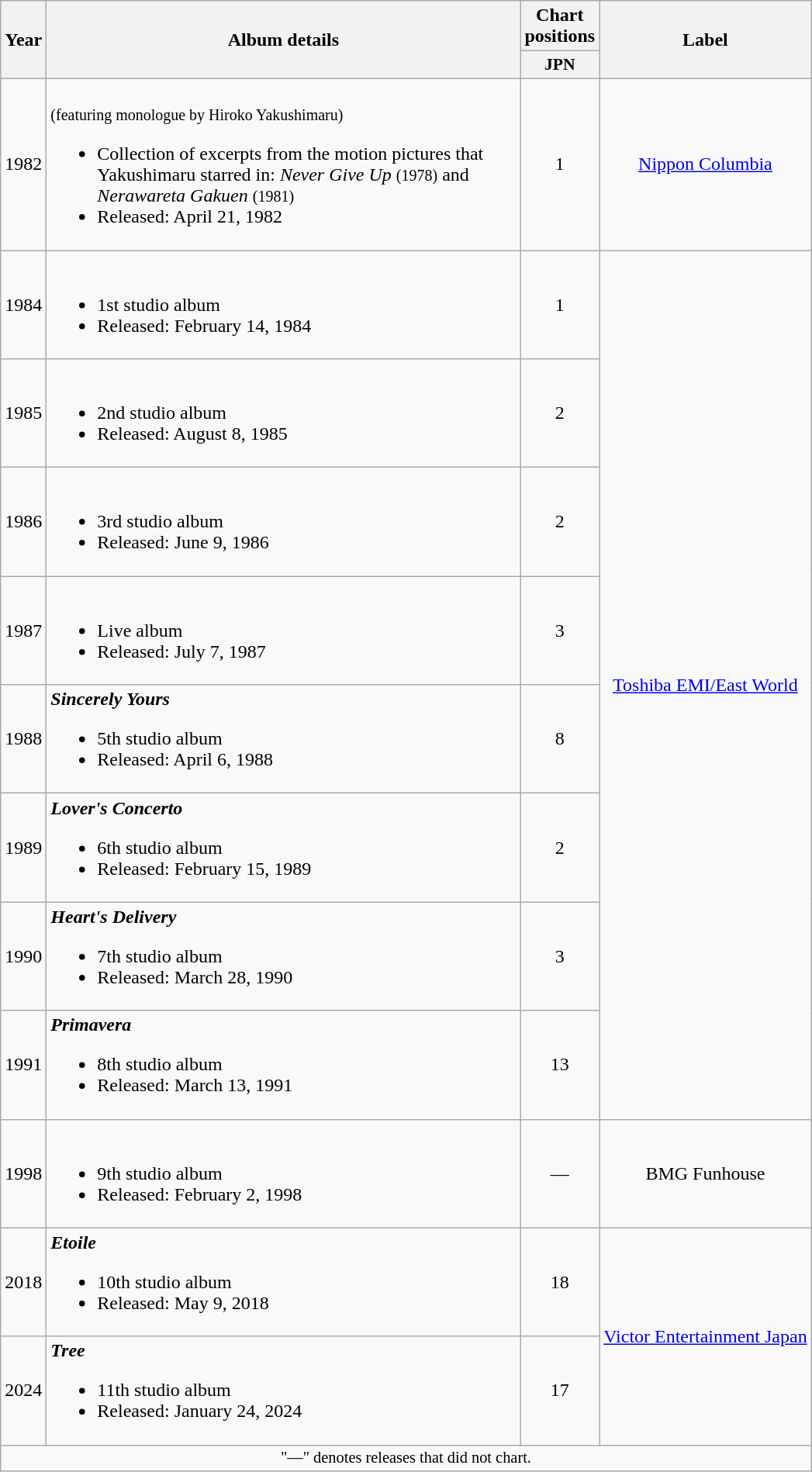<table class="wikitable">
<tr>
<th rowspan="2">Year</th>
<th rowspan="2" width="400">Album details</th>
<th colspan="1" width="20">Chart positions</th>
<th rowspan="2">Label</th>
</tr>
<tr>
<th style="width:3em;font-size:90%">JPN</th>
</tr>
<tr>
<td>1982</td>
<td><br><small>(featuring monologue by Hiroko Yakushimaru)</small><br><ul><li>Collection of excerpts from the motion pictures that Yakushimaru starred in: <em>Never Give Up</em> <small>(1978)</small> and <em>Nerawareta Gakuen</em> <small>(1981)</small></li><li>Released: April 21, 1982</li></ul></td>
<td align="center">1</td>
<td align="center"><a href='#'>Nippon Columbia</a></td>
</tr>
<tr>
<td>1984</td>
<td><br><ul><li>1st studio album</li><li>Released: February 14, 1984</li></ul></td>
<td align="center">1</td>
<td rowspan="8" align="center"><a href='#'>Toshiba EMI/East World</a></td>
</tr>
<tr>
<td>1985</td>
<td><br><ul><li>2nd studio album</li><li>Released: August 8, 1985</li></ul></td>
<td align="center">2</td>
</tr>
<tr>
<td>1986</td>
<td><br><ul><li>3rd studio album</li><li>Released: June 9, 1986</li></ul></td>
<td align="center">2</td>
</tr>
<tr>
<td>1987</td>
<td><br><ul><li>Live album</li><li>Released: July 7, 1987</li></ul></td>
<td align="center">3</td>
</tr>
<tr>
<td>1988</td>
<td><strong><em>Sincerely Yours</em></strong><br><ul><li>5th studio album</li><li>Released: April 6, 1988</li></ul></td>
<td align="center">8</td>
</tr>
<tr>
<td>1989</td>
<td><strong><em>Lover's Concerto</em></strong><br><ul><li>6th studio album</li><li>Released: February 15, 1989</li></ul></td>
<td align="center">2</td>
</tr>
<tr>
<td>1990</td>
<td><strong><em>Heart's Delivery</em></strong><br><ul><li>7th studio album</li><li>Released: March 28, 1990</li></ul></td>
<td align="center">3</td>
</tr>
<tr>
<td>1991</td>
<td><strong><em>Primavera</em></strong><br><ul><li>8th studio album</li><li>Released: March 13, 1991</li></ul></td>
<td align="center">13</td>
</tr>
<tr>
<td>1998</td>
<td><br><ul><li>9th studio album</li><li>Released: February 2, 1998</li></ul></td>
<td align="center">—</td>
<td align="center">BMG Funhouse</td>
</tr>
<tr>
<td>2018</td>
<td><strong><em>Etoile</em></strong><br><ul><li>10th studio album</li><li>Released: May 9, 2018</li></ul></td>
<td align="center">18</td>
<td rowspan="2" align="center"><a href='#'>Victor Entertainment Japan</a></td>
</tr>
<tr>
<td>2024</td>
<td><strong><em>Tree</em></strong><br><ul><li>11th studio album</li><li>Released: January 24, 2024</li></ul></td>
<td align="center">17</td>
</tr>
<tr>
<td align="center" colspan="4" style="font-size: 85%">"—" denotes releases that did not chart.</td>
</tr>
</table>
